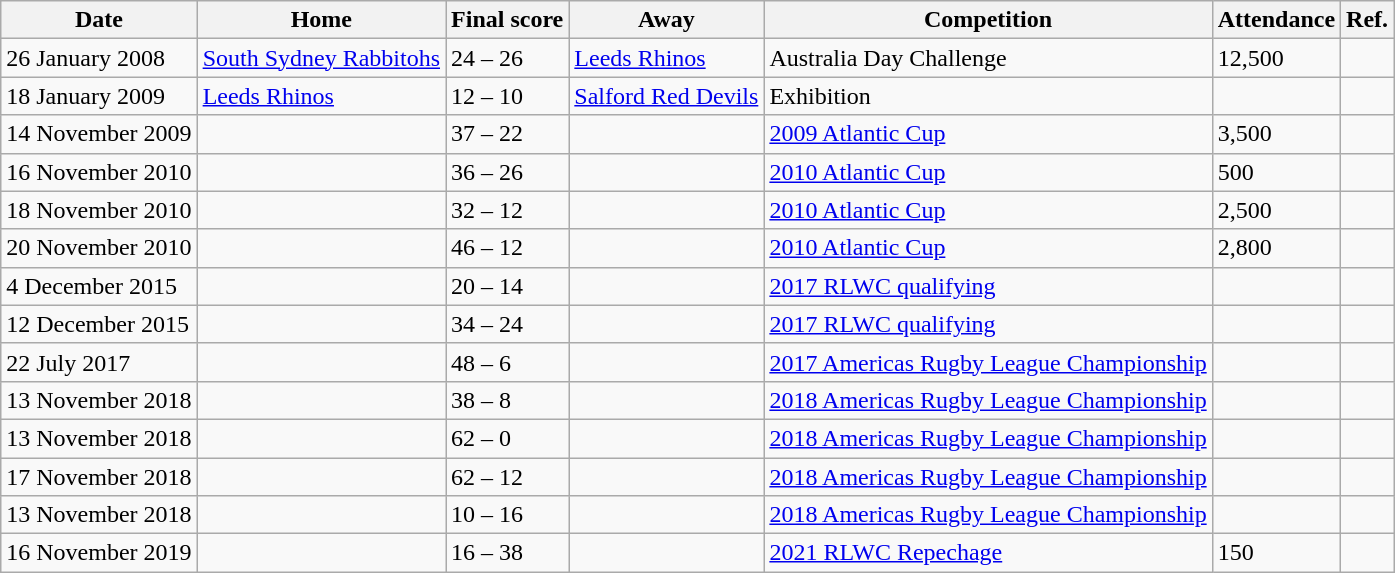<table class="wikitable">
<tr>
<th>Date</th>
<th>Home</th>
<th>Final score</th>
<th>Away</th>
<th>Competition</th>
<th>Attendance</th>
<th>Ref.</th>
</tr>
<tr>
<td>26 January 2008</td>
<td> <a href='#'>South Sydney Rabbitohs</a></td>
<td>24 – 26</td>
<td> <a href='#'>Leeds Rhinos</a></td>
<td>Australia Day Challenge</td>
<td>12,500</td>
<td></td>
</tr>
<tr>
<td>18 January 2009</td>
<td> <a href='#'>Leeds Rhinos</a></td>
<td>12 – 10</td>
<td> <a href='#'>Salford Red Devils</a></td>
<td>Exhibition</td>
<td></td>
<td></td>
</tr>
<tr>
<td>14 November 2009</td>
<td></td>
<td>37 – 22</td>
<td></td>
<td><a href='#'>2009 Atlantic Cup</a></td>
<td>3,500</td>
<td></td>
</tr>
<tr>
<td>16 November 2010</td>
<td></td>
<td>36 – 26</td>
<td></td>
<td><a href='#'>2010 Atlantic Cup</a></td>
<td>500</td>
<td></td>
</tr>
<tr>
<td>18 November 2010</td>
<td></td>
<td>32 – 12</td>
<td></td>
<td><a href='#'>2010 Atlantic Cup</a></td>
<td>2,500</td>
<td></td>
</tr>
<tr>
<td>20 November 2010</td>
<td></td>
<td>46 – 12</td>
<td></td>
<td><a href='#'>2010 Atlantic Cup</a></td>
<td>2,800</td>
<td></td>
</tr>
<tr>
<td>4 December 2015</td>
<td></td>
<td>20 – 14</td>
<td></td>
<td><a href='#'>2017 RLWC qualifying</a></td>
<td></td>
<td></td>
</tr>
<tr>
<td>12 December 2015</td>
<td></td>
<td>34 – 24</td>
<td></td>
<td><a href='#'>2017 RLWC qualifying</a></td>
<td></td>
<td></td>
</tr>
<tr>
<td>22 July 2017</td>
<td></td>
<td>48 – 6</td>
<td></td>
<td><a href='#'>2017 Americas Rugby League Championship</a></td>
<td></td>
<td></td>
</tr>
<tr>
<td>13 November 2018</td>
<td></td>
<td>38 – 8</td>
<td></td>
<td><a href='#'>2018 Americas Rugby League Championship</a></td>
<td></td>
<td></td>
</tr>
<tr>
<td>13 November 2018</td>
<td></td>
<td>62 – 0</td>
<td></td>
<td><a href='#'>2018 Americas Rugby League Championship</a></td>
<td></td>
<td></td>
</tr>
<tr>
<td>17 November 2018</td>
<td></td>
<td>62 – 12</td>
<td></td>
<td><a href='#'>2018 Americas Rugby League Championship</a></td>
<td></td>
<td></td>
</tr>
<tr>
<td>13 November 2018</td>
<td></td>
<td>10 – 16</td>
<td></td>
<td><a href='#'>2018 Americas Rugby League Championship</a></td>
<td></td>
<td></td>
</tr>
<tr>
<td>16 November 2019</td>
<td></td>
<td>16 – 38</td>
<td></td>
<td><a href='#'>2021 RLWC Repechage</a></td>
<td>150</td>
<td></td>
</tr>
</table>
